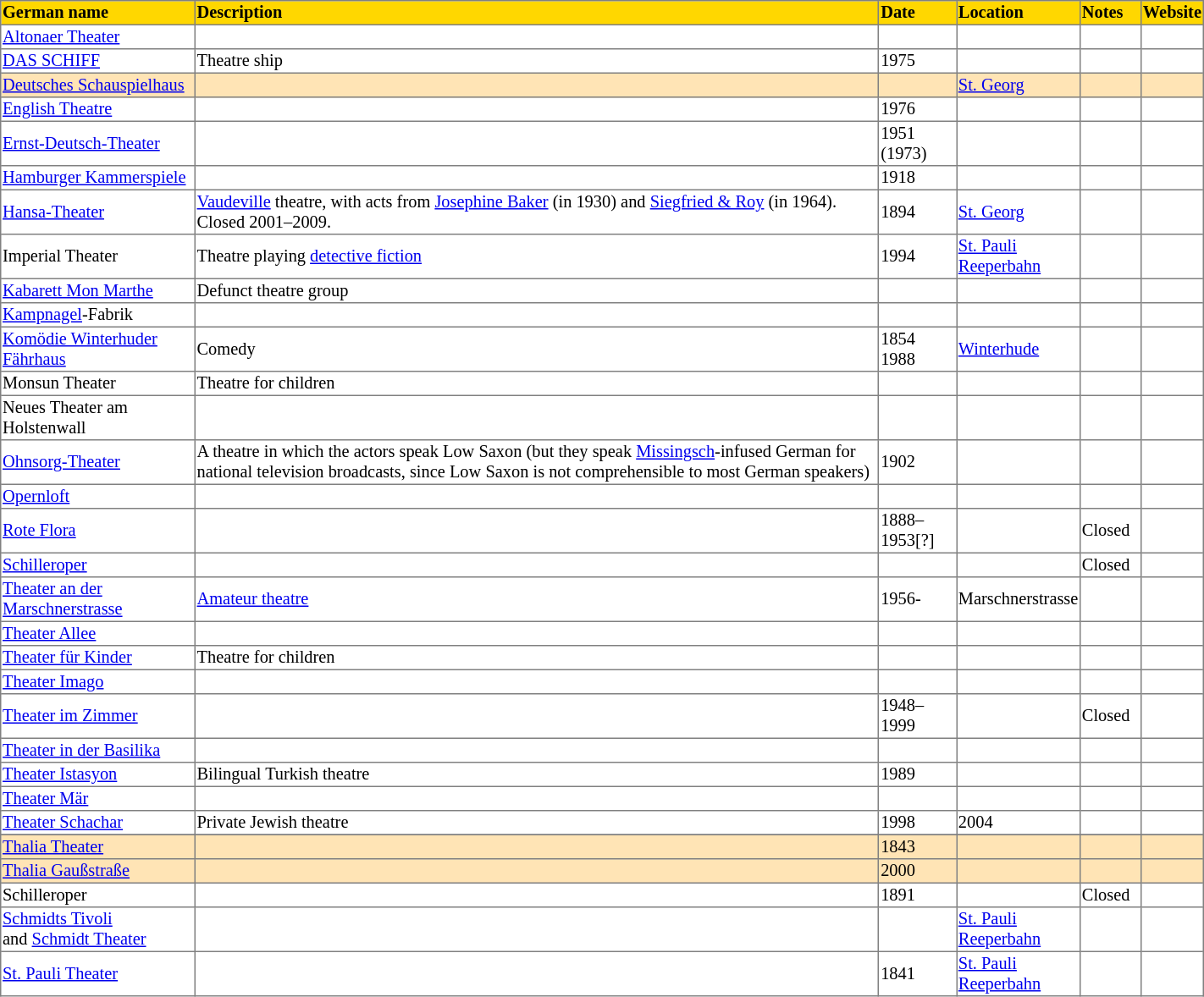<table border="1" width="75%" cellpadding="1" cellspacing="0" style="font-size: 85%; border: gray solid 1px; border-collapse: collapse; text-align: middle;">
<tr>
<th width="150" style="text-align: left;background:#FFD700">German name</th>
<th style="text-align: left;background:#FFD700">Description</th>
<th style="text-align: left;background:#FFD700">Date</th>
<th style="text-align: left;background:#FFD700">Location</th>
<th width="45" style="text-align: left;background:#FFD700">Notes</th>
<th style="text-align: left;background:#FFD700">Website</th>
</tr>
<tr>
<td><a href='#'>Altonaer Theater</a></td>
<td></td>
<td></td>
<td></td>
<td></td>
<td></td>
</tr>
<tr>
<td><a href='#'>DAS SCHIFF</a></td>
<td>Theatre ship</td>
<td>1975</td>
<td></td>
<td></td>
<td></td>
</tr>
<tr style="background:#FFE4B5">
<td><a href='#'>Deutsches Schauspielhaus</a></td>
<td></td>
<td></td>
<td><a href='#'>St. Georg</a></td>
<td></td>
<td></td>
</tr>
<tr>
<td><a href='#'>English Theatre</a></td>
<td></td>
<td>1976</td>
<td></td>
<td></td>
<td></td>
</tr>
<tr>
<td><a href='#'>Ernst-Deutsch-Theater</a></td>
<td></td>
<td>1951<br>(1973)</td>
<td></td>
<td></td>
<td></td>
</tr>
<tr>
<td><a href='#'>Hamburger Kammerspiele</a></td>
<td></td>
<td>1918</td>
<td></td>
<td></td>
<td></td>
</tr>
<tr>
<td><a href='#'>Hansa-Theater</a></td>
<td><a href='#'>Vaudeville</a> theatre, with acts from <a href='#'>Josephine Baker</a> (in 1930) and <a href='#'>Siegfried & Roy</a> (in 1964). Closed 2001–2009.</td>
<td>1894</td>
<td><a href='#'>St. Georg</a></td>
<td></td>
<td></td>
</tr>
<tr>
<td>Imperial Theater</td>
<td>Theatre playing <a href='#'>detective fiction</a></td>
<td>1994</td>
<td><a href='#'>St. Pauli</a><br><a href='#'>Reeperbahn</a></td>
<td></td>
<td></td>
</tr>
<tr>
<td><a href='#'>Kabarett Mon Marthe</a></td>
<td>Defunct theatre group</td>
<td></td>
<td></td>
<td></td>
<td></td>
</tr>
<tr>
<td><a href='#'>Kampnagel</a>-Fabrik</td>
<td></td>
<td></td>
<td></td>
<td></td>
<td></td>
</tr>
<tr>
<td><a href='#'>Komödie Winterhuder Fährhaus</a></td>
<td>Comedy</td>
<td>1854<br>1988</td>
<td><a href='#'>Winterhude</a></td>
<td></td>
<td></td>
</tr>
<tr>
<td>Monsun Theater</td>
<td>Theatre for children</td>
<td></td>
<td></td>
<td></td>
<td></td>
</tr>
<tr>
<td>Neues Theater am Holstenwall</td>
<td></td>
<td></td>
<td></td>
<td></td>
<td></td>
</tr>
<tr>
<td><a href='#'>Ohnsorg-Theater</a></td>
<td>A theatre in which the actors speak Low Saxon (but they speak <a href='#'>Missingsch</a>-infused German for national television broadcasts, since Low Saxon is not comprehensible to most German speakers)</td>
<td>1902</td>
<td></td>
<td></td>
<td></td>
</tr>
<tr>
<td><a href='#'>Opernloft</a></td>
<td></td>
<td></td>
<td></td>
<td></td>
<td></td>
</tr>
<tr>
<td><a href='#'>Rote Flora</a></td>
<td></td>
<td>1888–1953[?]</td>
<td></td>
<td>Closed</td>
<td></td>
</tr>
<tr>
<td><a href='#'>Schilleroper</a></td>
<td></td>
<td></td>
<td></td>
<td>Closed</td>
<td></td>
</tr>
<tr>
<td><a href='#'>Theater an der Marschnerstrasse</a></td>
<td><a href='#'>Amateur theatre</a></td>
<td>1956-</td>
<td>Marschnerstrasse</td>
<td></td>
<td></td>
</tr>
<tr>
<td><a href='#'>Theater Allee</a></td>
<td></td>
<td></td>
<td></td>
<td></td>
<td></td>
</tr>
<tr>
<td><a href='#'>Theater für Kinder</a></td>
<td>Theatre for children</td>
<td></td>
<td></td>
<td></td>
<td></td>
</tr>
<tr>
<td><a href='#'>Theater Imago</a></td>
<td></td>
<td></td>
<td></td>
<td></td>
<td></td>
</tr>
<tr>
<td><a href='#'>Theater im Zimmer</a></td>
<td></td>
<td>1948–1999</td>
<td></td>
<td>Closed</td>
<td></td>
</tr>
<tr>
<td><a href='#'>Theater in der Basilika</a></td>
<td></td>
<td></td>
<td></td>
<td></td>
<td></td>
</tr>
<tr>
<td><a href='#'>Theater Istasyon</a></td>
<td>Bilingual Turkish theatre</td>
<td>1989</td>
<td></td>
<td></td>
<td></td>
</tr>
<tr>
<td><a href='#'>Theater Mär</a></td>
<td></td>
<td></td>
<td></td>
<td></td>
<td></td>
</tr>
<tr>
<td><a href='#'>Theater Schachar</a></td>
<td>Private Jewish theatre</td>
<td>1998</td>
<td>2004</td>
<td></td>
<td></td>
</tr>
<tr>
</tr>
<tr style="background:#FFE4B5">
<td><a href='#'>Thalia Theater</a></td>
<td></td>
<td>1843</td>
<td></td>
<td></td>
<td></td>
</tr>
<tr style="background:#FFE4B5">
<td><a href='#'>Thalia Gaußstraße</a></td>
<td></td>
<td>2000</td>
<td></td>
<td></td>
<td></td>
</tr>
<tr>
<td>Schilleroper</td>
<td></td>
<td>1891</td>
<td></td>
<td>Closed</td>
<td></td>
</tr>
<tr>
<td><a href='#'>Schmidts Tivoli</a><br>and <a href='#'>Schmidt Theater</a></td>
<td></td>
<td></td>
<td><a href='#'>St. Pauli</a><br><a href='#'>Reeperbahn</a></td>
<td></td>
<td></td>
</tr>
<tr>
<td><a href='#'>St. Pauli Theater</a></td>
<td></td>
<td>1841</td>
<td><a href='#'>St. Pauli</a><br><a href='#'>Reeperbahn</a></td>
<td></td>
<td></td>
</tr>
</table>
